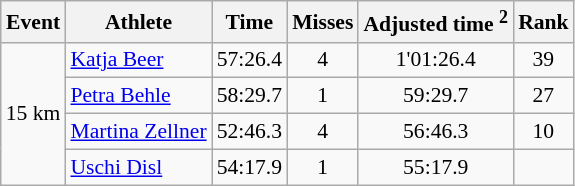<table class="wikitable" style="font-size:90%">
<tr>
<th>Event</th>
<th>Athlete</th>
<th>Time</th>
<th>Misses</th>
<th>Adjusted time <sup>2</sup></th>
<th>Rank</th>
</tr>
<tr>
<td rowspan="4">15 km</td>
<td><a href='#'>Katja Beer</a></td>
<td align="center">57:26.4</td>
<td align="center">4</td>
<td align="center">1'01:26.4</td>
<td align="center">39</td>
</tr>
<tr>
<td><a href='#'>Petra Behle</a></td>
<td align="center">58:29.7</td>
<td align="center">1</td>
<td align="center">59:29.7</td>
<td align="center">27</td>
</tr>
<tr>
<td><a href='#'>Martina Zellner</a></td>
<td align="center">52:46.3</td>
<td align="center">4</td>
<td align="center">56:46.3</td>
<td align="center">10</td>
</tr>
<tr>
<td><a href='#'>Uschi Disl</a></td>
<td align="center">54:17.9</td>
<td align="center">1</td>
<td align="center">55:17.9</td>
<td align="center"></td>
</tr>
</table>
